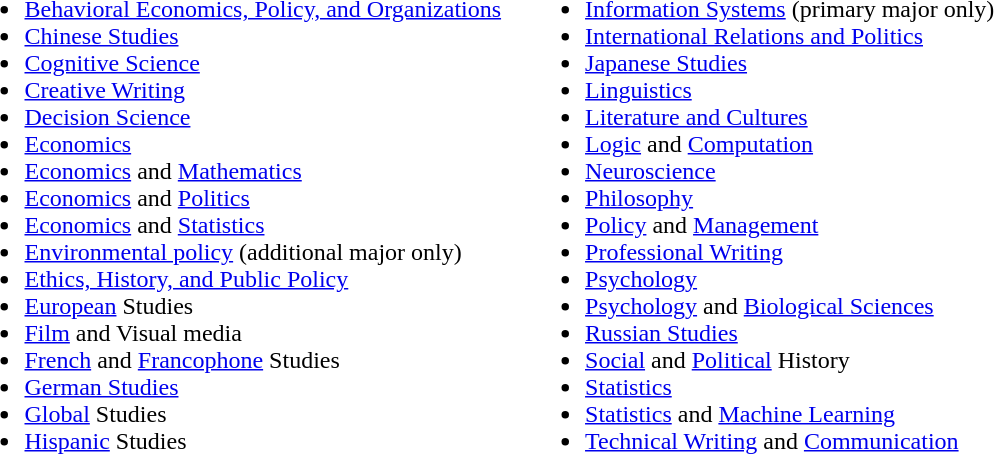<table>
<tr>
<td valign="top"><br><ul><li><a href='#'>Behavioral Economics, Policy, and Organizations</a></li><li><a href='#'>Chinese Studies</a></li><li><a href='#'>Cognitive Science</a></li><li><a href='#'>Creative Writing</a></li><li><a href='#'>Decision Science</a></li><li><a href='#'>Economics</a></li><li><a href='#'>Economics</a> and <a href='#'>Mathematics</a></li><li><a href='#'>Economics</a> and <a href='#'>Politics</a></li><li><a href='#'>Economics</a> and <a href='#'>Statistics</a></li><li><a href='#'>Environmental policy</a> (additional major only)</li><li><a href='#'>Ethics, History, and Public Policy</a></li><li><a href='#'>European</a> Studies</li><li><a href='#'>Film</a> and Visual media</li><li><a href='#'>French</a> and <a href='#'>Francophone</a> Studies</li><li><a href='#'>German Studies</a></li><li><a href='#'>Global</a> Studies</li><li><a href='#'>Hispanic</a> Studies</li></ul></td>
<td valign="top"></td>
<td valign="top"></td>
<td valign="top"></td>
<td valign="top"><br><ul><li><a href='#'>Information Systems</a> (primary major only)</li><li><a href='#'>International Relations and Politics</a></li><li><a href='#'>Japanese Studies</a></li><li><a href='#'>Linguistics</a></li><li><a href='#'>Literature and Cultures</a></li><li><a href='#'>Logic</a> and <a href='#'>Computation</a></li><li><a href='#'>Neuroscience</a></li><li><a href='#'>Philosophy</a></li><li><a href='#'>Policy</a> and <a href='#'>Management</a></li><li><a href='#'>Professional Writing</a></li><li><a href='#'>Psychology</a></li><li><a href='#'>Psychology</a> and <a href='#'>Biological Sciences</a></li><li><a href='#'>Russian Studies</a></li><li><a href='#'>Social</a> and <a href='#'>Political</a> History</li><li><a href='#'>Statistics</a></li><li><a href='#'>Statistics</a> and <a href='#'>Machine Learning</a></li><li><a href='#'>Technical Writing</a> and <a href='#'>Communication</a></li></ul></td>
</tr>
</table>
